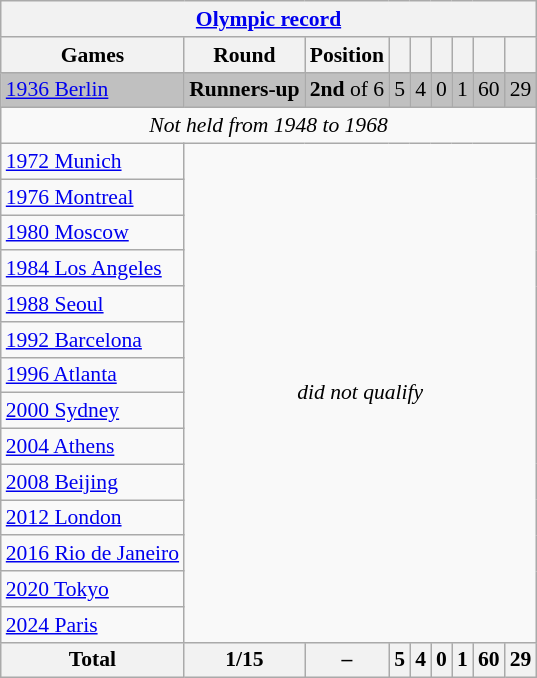<table class="wikitable" style="text-align:center; font-size:90%;">
<tr>
<th colspan=9><a href='#'>Olympic record</a></th>
</tr>
<tr>
<th>Games</th>
<th>Round</th>
<th>Position</th>
<th></th>
<th></th>
<th></th>
<th></th>
<th></th>
<th></th>
</tr>
<tr style="background:silver;">
<td align=left> <a href='#'>1936 Berlin</a></td>
<td><strong>Runners-up</strong></td>
<td><strong>2nd</strong> of 6</td>
<td>5</td>
<td>4</td>
<td>0</td>
<td>1</td>
<td>60</td>
<td>29</td>
</tr>
<tr>
<td colspan=9><em>Not held from 1948 to 1968</em></td>
</tr>
<tr>
<td align=left> <a href='#'>1972 Munich</a></td>
<td rowspan=14 colspan=8><em>did not qualify</em></td>
</tr>
<tr>
<td align=left> <a href='#'>1976 Montreal</a></td>
</tr>
<tr>
<td align=left> <a href='#'>1980 Moscow</a></td>
</tr>
<tr>
<td align=left> <a href='#'>1984 Los Angeles</a></td>
</tr>
<tr>
<td align=left> <a href='#'>1988 Seoul</a></td>
</tr>
<tr>
<td align=left> <a href='#'>1992 Barcelona</a></td>
</tr>
<tr>
<td align=left> <a href='#'>1996 Atlanta</a></td>
</tr>
<tr>
<td align=left> <a href='#'>2000 Sydney</a></td>
</tr>
<tr>
<td align=left> <a href='#'>2004 Athens</a></td>
</tr>
<tr>
<td align=left> <a href='#'>2008 Beijing</a></td>
</tr>
<tr>
<td align=left> <a href='#'>2012 London</a></td>
</tr>
<tr>
<td align=left> <a href='#'>2016 Rio de Janeiro</a></td>
</tr>
<tr>
<td align=left> <a href='#'>2020 Tokyo</a></td>
</tr>
<tr>
<td align=left> <a href='#'>2024 Paris</a></td>
</tr>
<tr>
<th>Total</th>
<th>1/15</th>
<th>–</th>
<th>5</th>
<th>4</th>
<th>0</th>
<th>1</th>
<th>60</th>
<th>29</th>
</tr>
</table>
